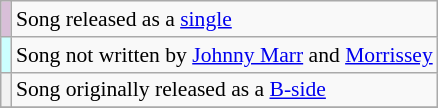<table class="wikitable" style="font-size:90%;">
<tr>
<th scope="row" style="background-color:#D8BFD8"></th>
<td>Song released as a <a href='#'>single</a></td>
</tr>
<tr>
<th scope="row" style="background-color:#CCFFFF"></th>
<td>Song not written by <a href='#'>Johnny Marr</a> and <a href='#'>Morrissey</a></td>
</tr>
<tr>
<th scope="row"></th>
<td>Song originally released as a <a href='#'>B-side</a></td>
</tr>
<tr>
</tr>
</table>
